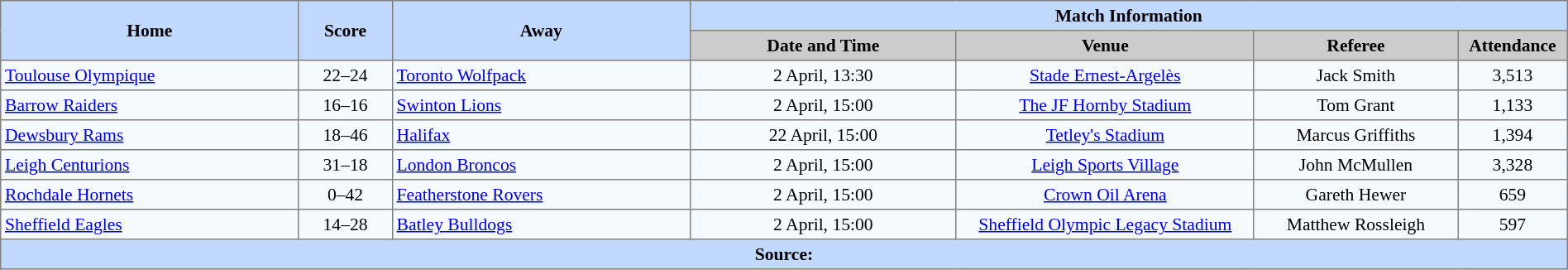<table border="1" cellpadding="3" cellspacing="0" style="border-collapse:collapse; font-size:90%; text-align:center; width:100%;">
<tr style="background:#c1d8ff;">
<th rowspan="2" style="width:19%;">Home</th>
<th rowspan="2" style="width:6%;">Score</th>
<th rowspan="2" style="width:19%;">Away</th>
<th colspan=4>Match Information</th>
</tr>
<tr style="background:#ccc;">
<th width=17%>Date and Time</th>
<th width=19%>Venue</th>
<th width=13%>Referee</th>
<th width=7%>Attendance</th>
</tr>
<tr style="background:#f5faff;">
<td align=left> <a href='#'>Toulouse Olympique</a></td>
<td>22–24</td>
<td align=left> <a href='#'>Toronto Wolfpack</a></td>
<td>2 April, 13:30</td>
<td><a href='#'>Stade Ernest-Argelès</a></td>
<td>Jack Smith</td>
<td>3,513</td>
</tr>
<tr style="background:#f5faff;">
<td align=left> <a href='#'>Barrow Raiders</a></td>
<td>16–16</td>
<td align=left> <a href='#'>Swinton Lions</a></td>
<td>2 April, 15:00</td>
<td><a href='#'>The JF Hornby Stadium</a></td>
<td>Tom Grant</td>
<td>1,133</td>
</tr>
<tr style="background:#f5faff;">
<td align=left> <a href='#'>Dewsbury Rams</a></td>
<td>18–46</td>
<td align=left> <a href='#'>Halifax</a></td>
<td>22 April, 15:00</td>
<td><a href='#'>Tetley's Stadium</a></td>
<td>Marcus Griffiths</td>
<td>1,394</td>
</tr>
<tr style="background:#f5faff;">
<td align=left> <a href='#'>Leigh Centurions</a></td>
<td>31–18</td>
<td align=left> <a href='#'>London Broncos</a></td>
<td>2 April, 15:00</td>
<td><a href='#'>Leigh Sports Village</a></td>
<td>John McMullen</td>
<td>3,328</td>
</tr>
<tr style="background:#f5faff;">
<td align=left> <a href='#'>Rochdale Hornets</a></td>
<td>0–42</td>
<td align=left> <a href='#'>Featherstone Rovers</a></td>
<td>2 April, 15:00</td>
<td><a href='#'>Crown Oil Arena</a></td>
<td>Gareth Hewer</td>
<td>659</td>
</tr>
<tr style="background:#f5faff;">
<td align=left> <a href='#'>Sheffield Eagles</a></td>
<td>14–28 </td>
<td align=left> <a href='#'>Batley Bulldogs</a></td>
<td>2 April, 15:00</td>
<td><a href='#'>Sheffield Olympic Legacy Stadium</a></td>
<td>Matthew Rossleigh</td>
<td>597</td>
</tr>
<tr style="background:#c1d8ff;">
<th colspan=7>Source:</th>
</tr>
</table>
